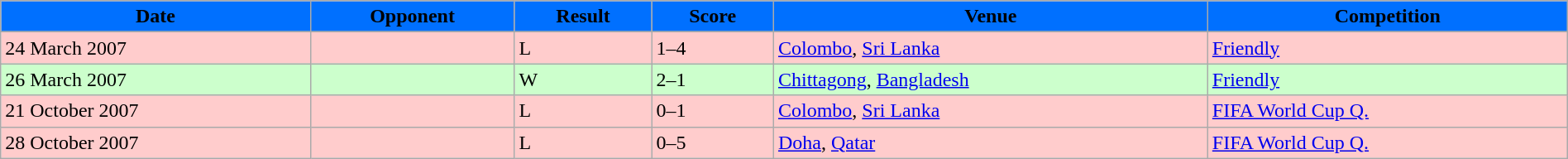<table width=100% class="wikitable">
<tr>
<th style="background:#0070FF;"><span>Date</span></th>
<th style="background:#0070FF;"><span>Opponent</span></th>
<th style="background:#0070FF;"><span>Result</span></th>
<th style="background:#0070FF;"><span>Score</span></th>
<th style="background:#0070FF;"><span>Venue</span></th>
<th style="background:#0070FF;"><span>Competition</span></th>
</tr>
<tr>
</tr>
<tr style="background:#FCC;">
<td>24 March 2007</td>
<td></td>
<td>L</td>
<td>1–4</td>
<td> <a href='#'>Colombo</a>, <a href='#'>Sri Lanka</a></td>
<td><a href='#'>Friendly</a></td>
</tr>
<tr style="background:#CCFFCC;">
<td>26 March 2007</td>
<td></td>
<td>W</td>
<td>2–1</td>
<td> <a href='#'>Chittagong</a>, <a href='#'>Bangladesh</a></td>
<td><a href='#'>Friendly</a></td>
</tr>
<tr style="background:#FCC;">
<td>21 October 2007</td>
<td></td>
<td>L</td>
<td>0–1</td>
<td> <a href='#'>Colombo</a>, <a href='#'>Sri Lanka</a></td>
<td><a href='#'>FIFA World Cup Q.</a></td>
</tr>
<tr style="background:#FCC;">
<td>28 October 2007</td>
<td></td>
<td>L</td>
<td>0–5</td>
<td> <a href='#'>Doha</a>, <a href='#'>Qatar</a></td>
<td><a href='#'>FIFA World Cup Q.</a></td>
</tr>
</table>
